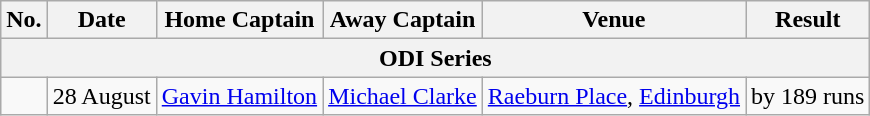<table class="wikitable">
<tr>
<th>No.</th>
<th>Date</th>
<th>Home Captain</th>
<th>Away Captain</th>
<th>Venue</th>
<th>Result</th>
</tr>
<tr>
<th colspan="9">ODI Series</th>
</tr>
<tr>
<td></td>
<td>28 August</td>
<td><a href='#'>Gavin Hamilton</a></td>
<td><a href='#'>Michael Clarke</a></td>
<td><a href='#'>Raeburn Place</a>, <a href='#'>Edinburgh</a></td>
<td> by 189 runs</td>
</tr>
</table>
